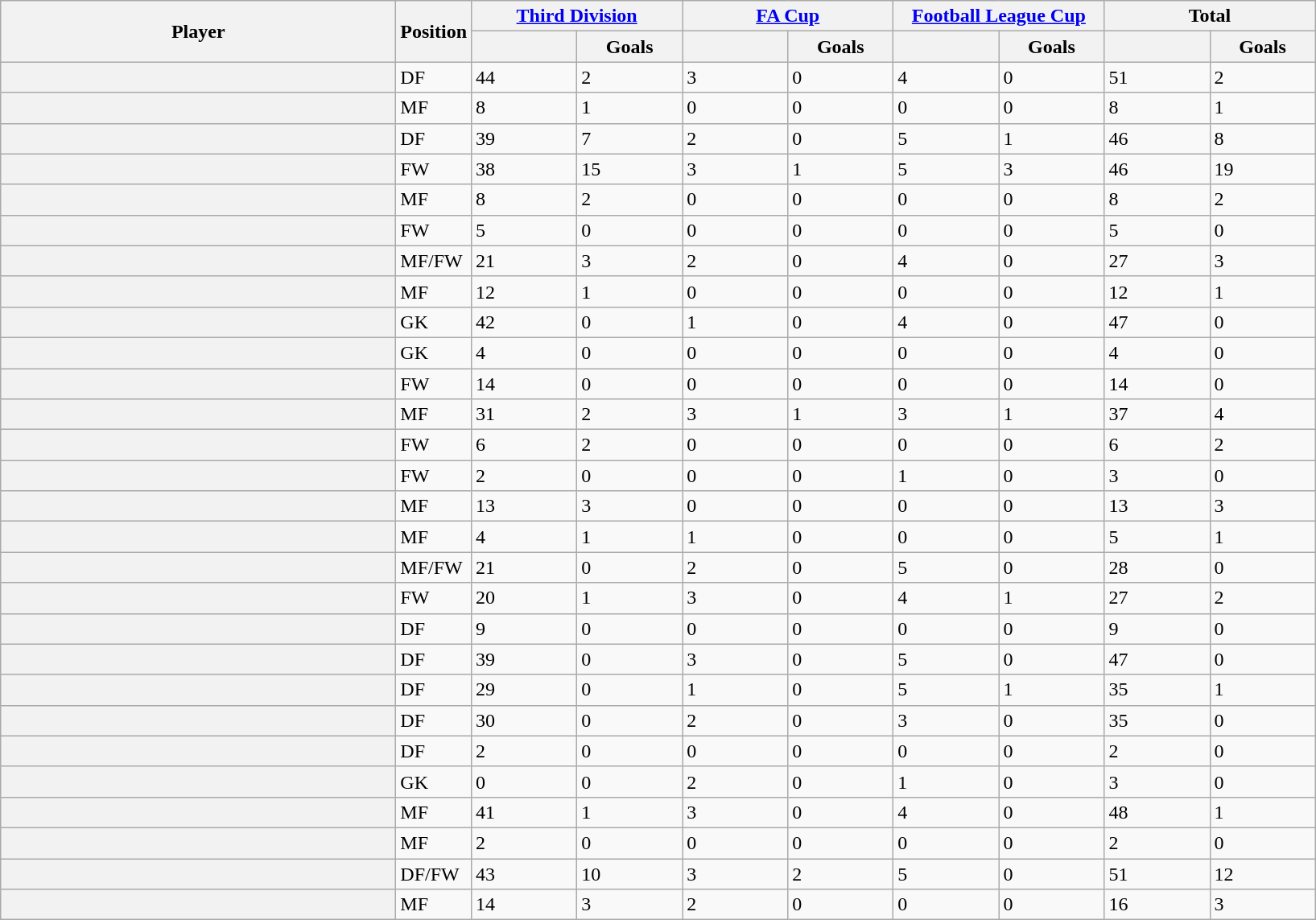<table class="wikitable plainrowheaders sortable">
<tr>
<th rowspan=2 style="width:20em"scope=col>Player</th>
<th rowspan=2>Position</th>
<th colspan=2 style="width:10em"scope=col><a href='#'>Third Division</a></th>
<th colspan=2 style="width:10em"scope=col><a href='#'>FA Cup</a></th>
<th colspan=2 style="width:10em"scope=col><a href='#'>Football League Cup</a></th>
<th colspan=2 style="width:10em"scope=col>Total</th>
</tr>
<tr>
<th style="width:5em"></th>
<th style="width:5em">Goals</th>
<th style="width:5em"></th>
<th style="width:5em">Goals</th>
<th style="width:5em"></th>
<th style="width:5em">Goals</th>
<th style="width:5em"></th>
<th style="width:5em">Goals</th>
</tr>
<tr>
<th scope=row></th>
<td>DF</td>
<td>44</td>
<td>2</td>
<td>3</td>
<td>0</td>
<td>4</td>
<td>0</td>
<td>51</td>
<td>2</td>
</tr>
<tr>
<th scope=row></th>
<td>MF</td>
<td>8</td>
<td>1</td>
<td>0</td>
<td>0</td>
<td>0</td>
<td>0</td>
<td>8</td>
<td>1</td>
</tr>
<tr>
<th scope=row></th>
<td>DF</td>
<td>39</td>
<td>7</td>
<td>2</td>
<td>0</td>
<td>5</td>
<td>1</td>
<td>46</td>
<td>8</td>
</tr>
<tr>
<th scope=row></th>
<td>FW</td>
<td>38</td>
<td>15</td>
<td>3</td>
<td>1</td>
<td>5</td>
<td>3</td>
<td>46</td>
<td>19</td>
</tr>
<tr>
<th scope=row></th>
<td>MF</td>
<td>8</td>
<td>2</td>
<td>0</td>
<td>0</td>
<td>0</td>
<td>0</td>
<td>8</td>
<td>2</td>
</tr>
<tr>
<th scope=row></th>
<td>FW</td>
<td>5</td>
<td>0</td>
<td>0</td>
<td>0</td>
<td>0</td>
<td>0</td>
<td>5</td>
<td>0</td>
</tr>
<tr>
<th scope=row></th>
<td>MF/FW</td>
<td>21</td>
<td>3</td>
<td>2</td>
<td>0</td>
<td>4</td>
<td>0</td>
<td>27</td>
<td>3</td>
</tr>
<tr>
<th scope=row></th>
<td>MF</td>
<td>12</td>
<td>1</td>
<td>0</td>
<td>0</td>
<td>0</td>
<td>0</td>
<td>12</td>
<td>1</td>
</tr>
<tr>
<th scope=row></th>
<td>GK</td>
<td>42</td>
<td>0</td>
<td>1</td>
<td>0</td>
<td>4</td>
<td>0</td>
<td>47</td>
<td>0</td>
</tr>
<tr>
<th scope=row></th>
<td>GK</td>
<td>4</td>
<td>0</td>
<td>0</td>
<td>0</td>
<td>0</td>
<td>0</td>
<td>4</td>
<td>0</td>
</tr>
<tr>
<th scope=row></th>
<td>FW</td>
<td>14</td>
<td>0</td>
<td>0</td>
<td>0</td>
<td>0</td>
<td>0</td>
<td>14</td>
<td>0</td>
</tr>
<tr>
<th scope=row></th>
<td>MF</td>
<td>31</td>
<td>2</td>
<td>3</td>
<td>1</td>
<td>3</td>
<td>1</td>
<td>37</td>
<td>4</td>
</tr>
<tr>
<th scope=row></th>
<td>FW</td>
<td>6</td>
<td>2</td>
<td>0</td>
<td>0</td>
<td>0</td>
<td>0</td>
<td>6</td>
<td>2</td>
</tr>
<tr>
<th scope=row></th>
<td>FW</td>
<td>2</td>
<td>0</td>
<td>0</td>
<td>0</td>
<td>1</td>
<td>0</td>
<td>3</td>
<td>0</td>
</tr>
<tr>
<th scope=row></th>
<td>MF</td>
<td>13</td>
<td>3</td>
<td>0</td>
<td>0</td>
<td>0</td>
<td>0</td>
<td>13</td>
<td>3</td>
</tr>
<tr>
<th scope=row></th>
<td>MF</td>
<td>4</td>
<td>1</td>
<td>1</td>
<td>0</td>
<td>0</td>
<td>0</td>
<td>5</td>
<td>1</td>
</tr>
<tr>
<th scope=row></th>
<td>MF/FW</td>
<td>21</td>
<td>0</td>
<td>2</td>
<td>0</td>
<td>5</td>
<td>0</td>
<td>28</td>
<td>0</td>
</tr>
<tr>
<th scope=row></th>
<td>FW</td>
<td>20</td>
<td>1</td>
<td>3</td>
<td>0</td>
<td>4</td>
<td>1</td>
<td>27</td>
<td>2</td>
</tr>
<tr>
<th scope=row></th>
<td>DF</td>
<td>9</td>
<td>0</td>
<td>0</td>
<td>0</td>
<td>0</td>
<td>0</td>
<td>9</td>
<td>0</td>
</tr>
<tr>
<th scope=row></th>
<td>DF</td>
<td>39</td>
<td>0</td>
<td>3</td>
<td>0</td>
<td>5</td>
<td>0</td>
<td>47</td>
<td>0</td>
</tr>
<tr>
<th scope=row></th>
<td>DF</td>
<td>29</td>
<td>0</td>
<td>1</td>
<td>0</td>
<td>5</td>
<td>1</td>
<td>35</td>
<td>1</td>
</tr>
<tr>
<th scope=row></th>
<td>DF</td>
<td>30</td>
<td>0</td>
<td>2</td>
<td>0</td>
<td>3</td>
<td>0</td>
<td>35</td>
<td>0</td>
</tr>
<tr>
<th scope=row></th>
<td>DF</td>
<td>2</td>
<td>0</td>
<td>0</td>
<td>0</td>
<td>0</td>
<td>0</td>
<td>2</td>
<td>0</td>
</tr>
<tr>
<th scope=row></th>
<td>GK</td>
<td>0</td>
<td>0</td>
<td>2</td>
<td>0</td>
<td>1</td>
<td>0</td>
<td>3</td>
<td>0</td>
</tr>
<tr>
<th scope=row></th>
<td>MF</td>
<td>41</td>
<td>1</td>
<td>3</td>
<td>0</td>
<td>4</td>
<td>0</td>
<td>48</td>
<td>1</td>
</tr>
<tr>
<th scope=row></th>
<td>MF</td>
<td>2</td>
<td>0</td>
<td>0</td>
<td>0</td>
<td>0</td>
<td>0</td>
<td>2</td>
<td>0</td>
</tr>
<tr>
<th scope=row></th>
<td>DF/FW</td>
<td>43</td>
<td>10</td>
<td>3</td>
<td>2</td>
<td>5</td>
<td>0</td>
<td>51</td>
<td>12</td>
</tr>
<tr>
<th scope=row></th>
<td>MF</td>
<td>14</td>
<td>3</td>
<td>2</td>
<td>0</td>
<td>0</td>
<td>0</td>
<td>16</td>
<td>3</td>
</tr>
</table>
